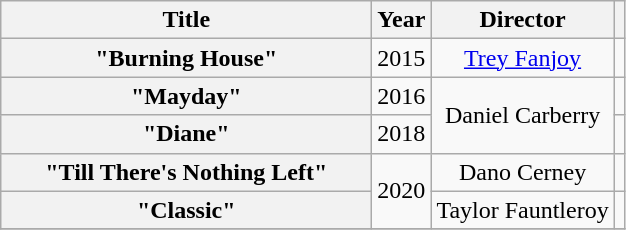<table class="wikitable plainrowheaders" style="text-align:center;">
<tr>
<th scope="col" style="width:15em;">Title</th>
<th scope="col">Year</th>
<th scope="col">Director</th>
<th scope="col"></th>
</tr>
<tr>
<th scope="row">"Burning House"</th>
<td>2015</td>
<td><a href='#'>Trey Fanjoy</a></td>
<td></td>
</tr>
<tr>
<th scope="row">"Mayday"</th>
<td>2016</td>
<td rowspan="2">Daniel Carberry</td>
<td></td>
</tr>
<tr>
<th scope="row">"Diane"</th>
<td>2018</td>
<td></td>
</tr>
<tr>
<th scope="row">"Till There's Nothing Left"</th>
<td rowspan="2">2020</td>
<td>Dano Cerney</td>
<td></td>
</tr>
<tr>
<th scope="row">"Classic"</th>
<td>Taylor Fauntleroy</td>
<td></td>
</tr>
<tr>
</tr>
</table>
